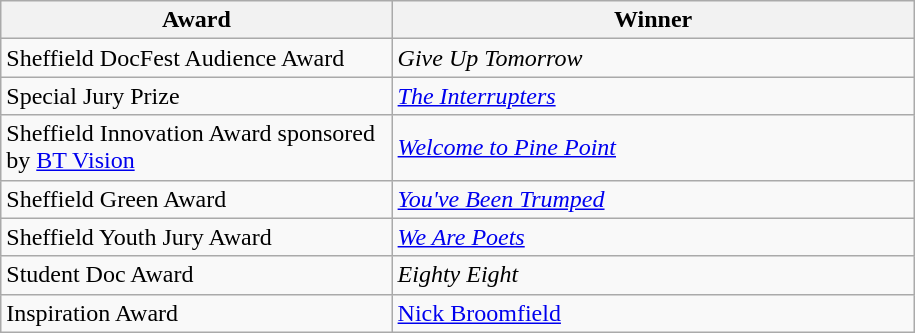<table class="wikitable" style="width:610px;">
<tr>
<th scope="col" style="width:260px;">Award</th>
<th scope="col" style="width:350px;">Winner</th>
</tr>
<tr>
<td style="width:260px;">Sheffield DocFest Audience Award</td>
<td style="width:350px;"><em>Give Up Tomorrow</em></td>
</tr>
<tr>
<td>Special Jury Prize</td>
<td><em><a href='#'>The Interrupters</a></em></td>
</tr>
<tr>
<td>Sheffield Innovation Award sponsored by <a href='#'>BT Vision</a></td>
<td><em><a href='#'>Welcome to Pine Point</a></em></td>
</tr>
<tr>
<td>Sheffield Green Award</td>
<td><em><a href='#'>You've Been Trumped</a></em></td>
</tr>
<tr>
<td>Sheffield Youth Jury Award</td>
<td><em><a href='#'>We Are Poets</a></em></td>
</tr>
<tr>
<td>Student Doc Award</td>
<td><em>Eighty Eight</em></td>
</tr>
<tr>
<td>Inspiration Award</td>
<td><a href='#'>Nick Broomfield</a></td>
</tr>
</table>
